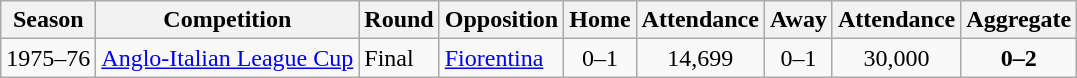<table class="wikitable">
<tr>
<th>Season</th>
<th>Competition</th>
<th>Round</th>
<th>Opposition</th>
<th>Home</th>
<th>Attendance</th>
<th>Away</th>
<th>Attendance</th>
<th>Aggregate</th>
</tr>
<tr>
<td>1975–76</td>
<td><a href='#'>Anglo-Italian League Cup</a></td>
<td>Final</td>
<td> <a href='#'>Fiorentina</a></td>
<td style="text-align:center;">0–1</td>
<td style="text-align:center;">14,699</td>
<td style="text-align:center;">0–1</td>
<td style="text-align:center;">30,000</td>
<td style="text-align:center;"><strong>0–2</strong></td>
</tr>
</table>
